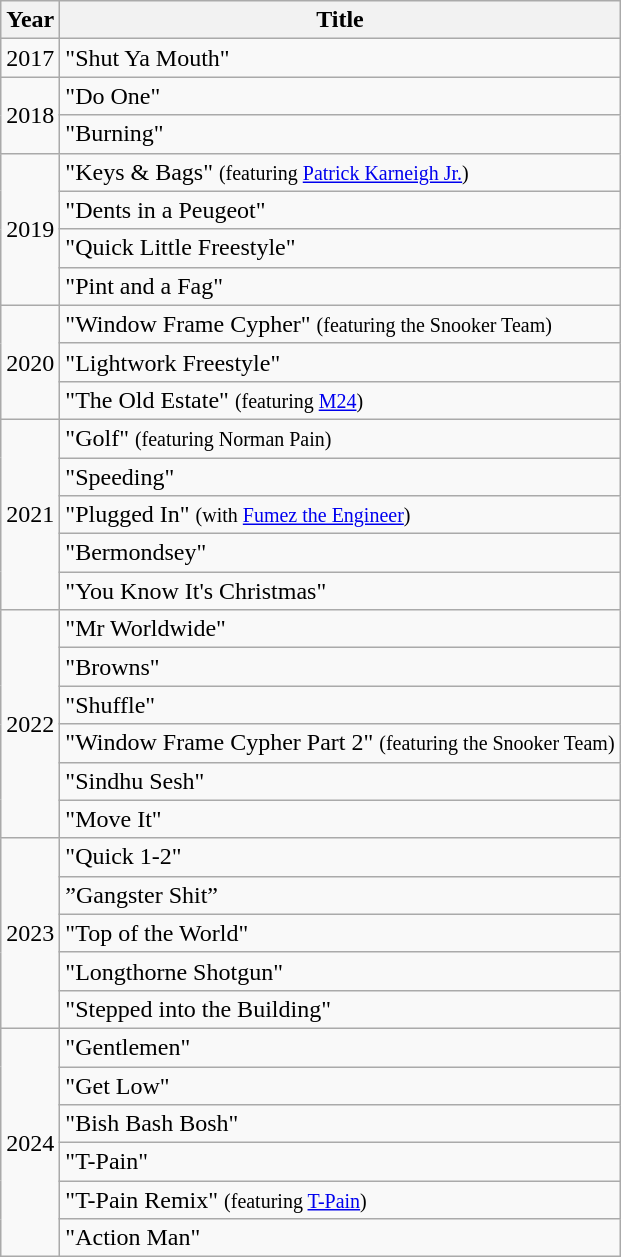<table class="wikitable">
<tr>
<th>Year</th>
<th>Title</th>
</tr>
<tr>
<td>2017</td>
<td>"Shut Ya Mouth"</td>
</tr>
<tr>
<td rowspan="2">2018</td>
<td>"Do One"</td>
</tr>
<tr>
<td>"Burning"</td>
</tr>
<tr>
<td rowspan="4">2019</td>
<td>"Keys & Bags" <small>(featuring <a href='#'>Patrick Karneigh Jr.</a>)</small></td>
</tr>
<tr>
<td>"Dents in a Peugeot"</td>
</tr>
<tr>
<td>"Quick Little Freestyle"</td>
</tr>
<tr>
<td>"Pint and a Fag"</td>
</tr>
<tr>
<td rowspan="3">2020</td>
<td>"Window Frame Cypher" <small>(featuring the Snooker Team)</small></td>
</tr>
<tr>
<td>"Lightwork Freestyle"</td>
</tr>
<tr>
<td>"The Old Estate" <small>(featuring <a href='#'>M24</a>)</small></td>
</tr>
<tr>
<td rowspan="5">2021</td>
<td>"Golf" <small>(featuring Norman Pain)</small></td>
</tr>
<tr>
<td>"Speeding"</td>
</tr>
<tr>
<td>"Plugged In" <small>(with <a href='#'>Fumez the Engineer</a>)</small></td>
</tr>
<tr>
<td>"Bermondsey"</td>
</tr>
<tr>
<td>"You Know It's Christmas"</td>
</tr>
<tr>
<td rowspan="6">2022</td>
<td>"Mr Worldwide"</td>
</tr>
<tr>
<td>"Browns"</td>
</tr>
<tr>
<td>"Shuffle"</td>
</tr>
<tr>
<td>"Window Frame Cypher Part 2" <small>(featuring the Snooker Team)</small></td>
</tr>
<tr>
<td>"Sindhu Sesh"</td>
</tr>
<tr>
<td>"Move It"</td>
</tr>
<tr>
<td rowspan="5">2023</td>
<td>"Quick 1-2"</td>
</tr>
<tr>
<td>”Gangster Shit”</td>
</tr>
<tr>
<td>"Top of the World"</td>
</tr>
<tr>
<td>"Longthorne Shotgun"</td>
</tr>
<tr>
<td>"Stepped into the Building"</td>
</tr>
<tr>
<td rowspan="6">2024</td>
<td>"Gentlemen"</td>
</tr>
<tr>
<td>"Get Low"</td>
</tr>
<tr>
<td>"Bish Bash Bosh"</td>
</tr>
<tr>
<td>"T-Pain"</td>
</tr>
<tr>
<td>"T-Pain Remix" <small>(featuring <a href='#'>T-Pain</a>)</small></td>
</tr>
<tr>
<td>"Action Man"</td>
</tr>
</table>
